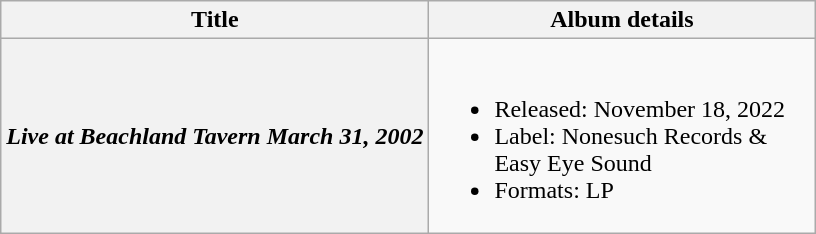<table class="wikitable plainrowheaders">
<tr>
<th>Title</th>
<th style="width:250px;">Album details</th>
</tr>
<tr>
<th scope="row"><em>Live at Beachland Tavern March 31, 2002</em></th>
<td><br><ul><li>Released:  November 18, 2022</li><li>Label: Nonesuch Records & Easy Eye Sound</li><li>Formats: LP</li></ul></td>
</tr>
</table>
